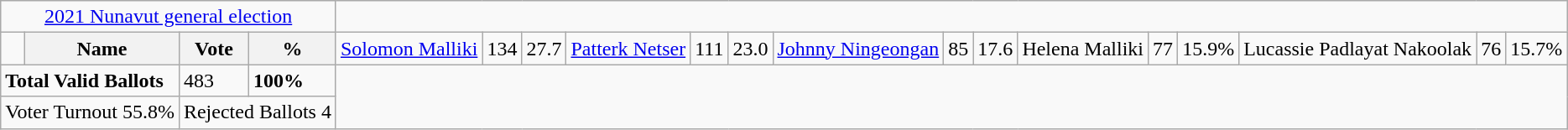<table class="wikitable">
<tr>
<td colspan=4 align=center><a href='#'>2021 Nunavut general election</a></td>
</tr>
<tr>
<td></td>
<th><strong>Name </strong></th>
<th><strong>Vote</strong></th>
<th><strong>%</strong><br></th>
<td><a href='#'>Solomon Malliki</a></td>
<td>134</td>
<td>27.7<br></td>
<td><a href='#'>Patterk Netser</a></td>
<td>111</td>
<td>23.0<br></td>
<td><a href='#'>Johnny Ningeongan</a></td>
<td>85</td>
<td>17.6<br></td>
<td>Helena Malliki</td>
<td>77</td>
<td>15.9%<br></td>
<td>Lucassie Padlayat Nakoolak</td>
<td>76</td>
<td>15.7%</td>
</tr>
<tr>
<td colspan=2><strong>Total Valid Ballots</strong></td>
<td>483</td>
<td><strong>100%</strong></td>
</tr>
<tr>
<td colspan=2 align=center>Voter Turnout 55.8%</td>
<td colspan=2 align=center>Rejected Ballots 4</td>
</tr>
</table>
